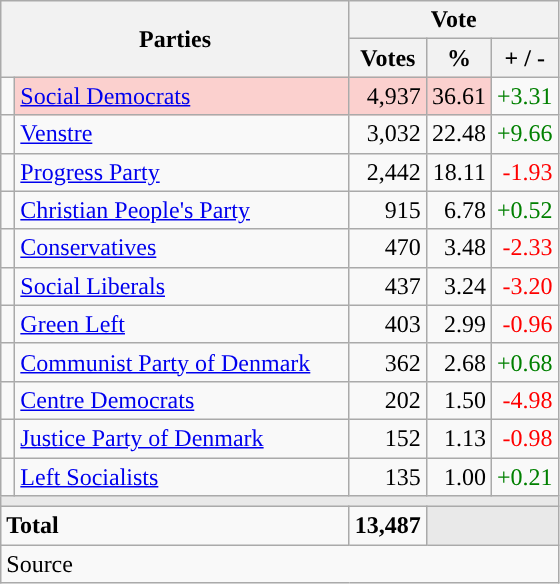<table class="wikitable" style="text-align:right;">
<tr>
<th style="text-align:centre;" rowspan="2" colspan="2" width="225">Parties</th>
<th colspan="3">Vote</th>
</tr>
<tr>
<th width="15">Votes</th>
<th width="15">%</th>
<th width="15">+ / -</th>
</tr>
<tr>
<td width="2" style="color:inherit;background:"></td>
<td bgcolor=#fbd0ce  align="left"><a href='#'>Social Democrats</a></td>
<td bgcolor=#fbd0ce>4,937</td>
<td bgcolor=#fbd0ce>36.61</td>
<td style=color:green;>+3.31</td>
</tr>
<tr>
<td width="2" style="color:inherit;background:"></td>
<td align="left"><a href='#'>Venstre</a></td>
<td>3,032</td>
<td>22.48</td>
<td style=color:green;>+9.66</td>
</tr>
<tr>
<td width="2" style="color:inherit;background:"></td>
<td align="left"><a href='#'>Progress Party</a></td>
<td>2,442</td>
<td>18.11</td>
<td style=color:red;>-1.93</td>
</tr>
<tr>
<td width="2" style="color:inherit;background:"></td>
<td align="left"><a href='#'>Christian People's Party</a></td>
<td>915</td>
<td>6.78</td>
<td style=color:green;>+0.52</td>
</tr>
<tr>
<td width="2" style="color:inherit;background:"></td>
<td align="left"><a href='#'>Conservatives</a></td>
<td>470</td>
<td>3.48</td>
<td style=color:red;>-2.33</td>
</tr>
<tr>
<td width="2" style="color:inherit;background:"></td>
<td align="left"><a href='#'>Social Liberals</a></td>
<td>437</td>
<td>3.24</td>
<td style=color:red;>-3.20</td>
</tr>
<tr>
<td width="2" style="color:inherit;background:"></td>
<td align="left"><a href='#'>Green Left</a></td>
<td>403</td>
<td>2.99</td>
<td style=color:red;>-0.96</td>
</tr>
<tr>
<td width="2" style="color:inherit;background:"></td>
<td align="left"><a href='#'>Communist Party of Denmark</a></td>
<td>362</td>
<td>2.68</td>
<td style=color:green;>+0.68</td>
</tr>
<tr>
<td width="2" style="color:inherit;background:"></td>
<td align="left"><a href='#'>Centre Democrats</a></td>
<td>202</td>
<td>1.50</td>
<td style=color:red;>-4.98</td>
</tr>
<tr>
<td width="2" style="color:inherit;background:"></td>
<td align="left"><a href='#'>Justice Party of Denmark</a></td>
<td>152</td>
<td>1.13</td>
<td style=color:red;>-0.98</td>
</tr>
<tr>
<td width="2" style="color:inherit;background:"></td>
<td align="left"><a href='#'>Left Socialists</a></td>
<td>135</td>
<td>1.00</td>
<td style=color:green;>+0.21</td>
</tr>
<tr>
<td colspan="7" bgcolor="#E9E9E9"></td>
</tr>
<tr>
<td align="left" colspan="2"><strong>Total</strong></td>
<td><strong>13,487</strong></td>
<td bgcolor="#E9E9E9" colspan="2"></td>
</tr>
<tr>
<td align="left" colspan="6">Source</td>
</tr>
</table>
